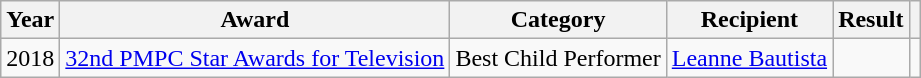<table class="wikitable">
<tr>
<th>Year</th>
<th>Award</th>
<th>Category</th>
<th>Recipient</th>
<th>Result</th>
<th></th>
</tr>
<tr>
<td>2018</td>
<td><a href='#'>32nd PMPC Star Awards for Television</a></td>
<td>Best Child Performer</td>
<td><a href='#'>Leanne Bautista</a></td>
<td></td>
<td></td>
</tr>
</table>
